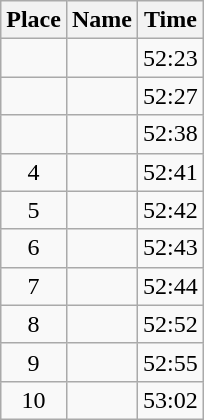<table class="wikitable">
<tr>
<th>Place</th>
<th>Name</th>
<th>Time</th>
</tr>
<tr>
<td align="center"></td>
<td></td>
<td>52:23</td>
</tr>
<tr>
<td align="center"></td>
<td></td>
<td>52:27</td>
</tr>
<tr>
<td align="center"></td>
<td></td>
<td>52:38</td>
</tr>
<tr>
<td align="center">4</td>
<td></td>
<td>52:41</td>
</tr>
<tr>
<td align="center">5</td>
<td></td>
<td>52:42</td>
</tr>
<tr>
<td align="center">6</td>
<td></td>
<td>52:43</td>
</tr>
<tr>
<td align="center">7</td>
<td></td>
<td>52:44</td>
</tr>
<tr>
<td align="center">8</td>
<td></td>
<td>52:52</td>
</tr>
<tr>
<td align="center">9</td>
<td></td>
<td>52:55</td>
</tr>
<tr>
<td align="center">10</td>
<td></td>
<td>53:02</td>
</tr>
</table>
